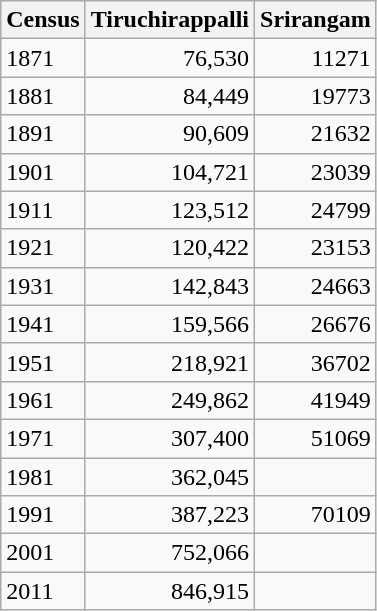<table class="wikitable" align="center">
<tr>
<th>Census</th>
<th>Tiruchirappalli</th>
<th>Srirangam</th>
</tr>
<tr>
<td>1871</td>
<td align="right">76,530</td>
<td align="right">11271</td>
</tr>
<tr>
<td>1881</td>
<td align="right">84,449</td>
<td align="right">19773</td>
</tr>
<tr>
<td>1891</td>
<td align="right">90,609</td>
<td align="right">21632</td>
</tr>
<tr>
<td>1901</td>
<td align="right">104,721</td>
<td align="right">23039</td>
</tr>
<tr>
<td>1911</td>
<td align="right">123,512</td>
<td align="right">24799</td>
</tr>
<tr>
<td>1921</td>
<td align="right">120,422</td>
<td align="right">23153</td>
</tr>
<tr>
<td>1931</td>
<td align="right">142,843</td>
<td align="right">24663</td>
</tr>
<tr>
<td>1941</td>
<td align="right">159,566</td>
<td align="right">26676</td>
</tr>
<tr>
<td>1951</td>
<td align="right">218,921</td>
<td align="right">36702</td>
</tr>
<tr>
<td>1961</td>
<td align="right">249,862</td>
<td align="right">41949</td>
</tr>
<tr>
<td>1971</td>
<td align="right">307,400</td>
<td align="right">51069</td>
</tr>
<tr>
<td>1981</td>
<td align="right">362,045</td>
<td></td>
</tr>
<tr>
<td>1991</td>
<td align="right">387,223</td>
<td align="right">70109</td>
</tr>
<tr>
<td>2001</td>
<td align="right">752,066</td>
<td></td>
</tr>
<tr>
<td>2011</td>
<td align="right">846,915</td>
<td></td>
</tr>
</table>
